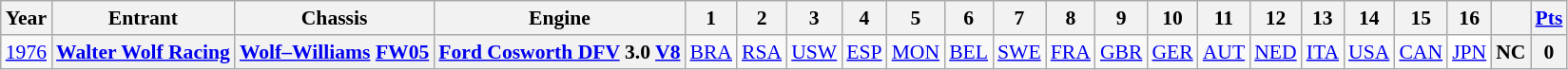<table class="wikitable" style="text-align:center; font-size:90%">
<tr>
<th>Year</th>
<th>Entrant</th>
<th>Chassis</th>
<th>Engine</th>
<th>1</th>
<th>2</th>
<th>3</th>
<th>4</th>
<th>5</th>
<th>6</th>
<th>7</th>
<th>8</th>
<th>9</th>
<th>10</th>
<th>11</th>
<th>12</th>
<th>13</th>
<th>14</th>
<th>15</th>
<th>16</th>
<th></th>
<th><a href='#'>Pts</a></th>
</tr>
<tr>
<td><a href='#'>1976</a></td>
<th><a href='#'>Walter Wolf Racing</a></th>
<th><a href='#'>Wolf–Williams</a> <a href='#'>FW05</a></th>
<th><a href='#'>Ford Cosworth DFV</a> 3.0 <a href='#'>V8</a></th>
<td><a href='#'>BRA</a></td>
<td><a href='#'>RSA</a></td>
<td><a href='#'>USW</a></td>
<td><a href='#'>ESP</a></td>
<td><a href='#'>MON</a></td>
<td><a href='#'>BEL</a></td>
<td><a href='#'>SWE</a></td>
<td><a href='#'>FRA</a></td>
<td><a href='#'>GBR</a></td>
<td><a href='#'>GER</a></td>
<td><a href='#'>AUT</a></td>
<td><a href='#'>NED</a></td>
<td><a href='#'>ITA</a></td>
<td><a href='#'>USA</a></td>
<td><a href='#'>CAN</a></td>
<td style="background:#ffffff;"><a href='#'>JPN</a><br></td>
<th>NC</th>
<th>0</th>
</tr>
</table>
